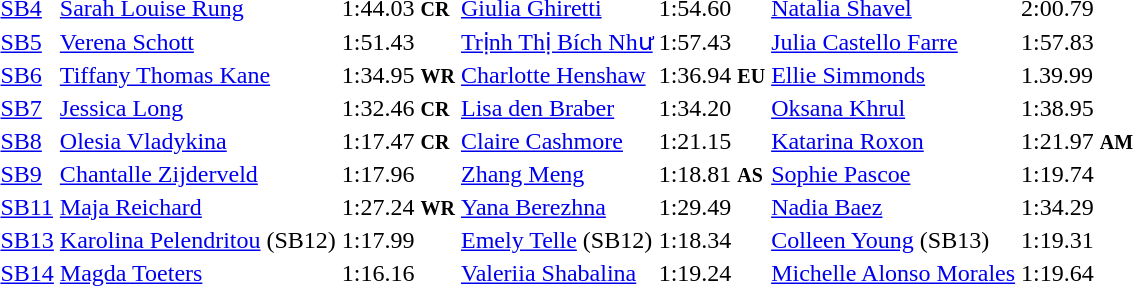<table>
<tr>
<td><a href='#'>SB4</a></td>
<td><a href='#'>Sarah Louise Rung</a><br></td>
<td>1:44.03 <small><strong>CR</strong></small></td>
<td><a href='#'>Giulia Ghiretti</a><br></td>
<td>1:54.60</td>
<td><a href='#'>Natalia Shavel</a><br></td>
<td>2:00.79</td>
</tr>
<tr>
<td><a href='#'>SB5</a></td>
<td><a href='#'>Verena Schott</a><br></td>
<td>1:51.43</td>
<td><a href='#'>Trịnh Thị Bích Như</a><br></td>
<td>1:57.43</td>
<td><a href='#'>Julia Castello Farre</a><br></td>
<td>1:57.83</td>
</tr>
<tr>
<td><a href='#'>SB6</a></td>
<td><a href='#'>Tiffany Thomas Kane</a><br></td>
<td>1:34.95 <small><strong>WR</strong></small></td>
<td><a href='#'>Charlotte Henshaw</a><br></td>
<td>1:36.94 <small><strong>EU</strong></small></td>
<td><a href='#'>Ellie Simmonds</a><br></td>
<td>1.39.99</td>
</tr>
<tr>
<td><a href='#'>SB7</a></td>
<td><a href='#'>Jessica Long</a><br></td>
<td>1:32.46 <small><strong>CR</strong></small></td>
<td><a href='#'>Lisa den Braber</a><br></td>
<td>1:34.20</td>
<td><a href='#'>Oksana Khrul</a><br></td>
<td>1:38.95</td>
</tr>
<tr>
<td><a href='#'>SB8</a></td>
<td><a href='#'>Olesia Vladykina</a><br></td>
<td>1:17.47 <small><strong>CR</strong></small></td>
<td><a href='#'>Claire Cashmore</a><br></td>
<td>1:21.15</td>
<td><a href='#'>Katarina Roxon</a><br></td>
<td>1:21.97 <small><strong>AM</strong></small></td>
</tr>
<tr>
<td><a href='#'>SB9</a></td>
<td><a href='#'>Chantalle Zijderveld</a><br></td>
<td>1:17.96</td>
<td><a href='#'>Zhang Meng</a><br></td>
<td>1:18.81 <small><strong>AS</strong></small></td>
<td><a href='#'>Sophie Pascoe</a><br></td>
<td>1:19.74</td>
</tr>
<tr>
<td><a href='#'>SB11</a></td>
<td><a href='#'>Maja Reichard</a><br></td>
<td>1:27.24 <small><strong>WR</strong></small></td>
<td><a href='#'>Yana Berezhna</a><br></td>
<td>1:29.49</td>
<td><a href='#'>Nadia Baez</a><br></td>
<td>1:34.29</td>
</tr>
<tr>
<td><a href='#'>SB13</a></td>
<td><a href='#'>Karolina Pelendritou</a> (SB12)<br></td>
<td>1:17.99</td>
<td><a href='#'>Emely Telle</a> (SB12)<br></td>
<td>1:18.34</td>
<td><a href='#'>Colleen Young</a> (SB13)<br></td>
<td>1:19.31</td>
</tr>
<tr>
<td><a href='#'>SB14</a></td>
<td><a href='#'>Magda Toeters</a><br></td>
<td>1:16.16</td>
<td><a href='#'>Valeriia Shabalina</a><br></td>
<td>1:19.24</td>
<td><a href='#'>Michelle Alonso Morales</a><br></td>
<td>1:19.64</td>
</tr>
</table>
